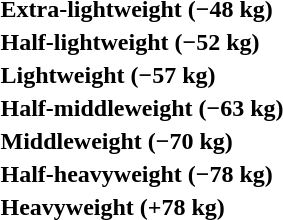<table>
<tr>
<th rowspan=2 style="text-align:left;">Extra-lightweight (−48 kg)</th>
<td rowspan=2></td>
<td rowspan=2></td>
<td></td>
</tr>
<tr>
<td></td>
</tr>
<tr>
<th rowspan=2 style="text-align:left;">Half-lightweight (−52 kg)</th>
<td rowspan=2></td>
<td rowspan=2></td>
<td></td>
</tr>
<tr>
<td></td>
</tr>
<tr>
<th rowspan=2 style="text-align:left;">Lightweight (−57 kg)</th>
<td rowspan=2></td>
<td rowspan=2></td>
<td></td>
</tr>
<tr>
<td></td>
</tr>
<tr>
<th rowspan=2 style="text-align:left;">Half-middleweight (−63 kg)</th>
<td rowspan=2></td>
<td rowspan=2></td>
<td></td>
</tr>
<tr>
<td></td>
</tr>
<tr>
<th rowspan=2 style="text-align:left;">Middleweight (−70 kg)</th>
<td rowspan=2></td>
<td rowspan=2></td>
<td></td>
</tr>
<tr>
<td></td>
</tr>
<tr>
<th rowspan=2 style="text-align:left;">Half-heavyweight (−78 kg)</th>
<td rowspan=2></td>
<td rowspan=2></td>
<td></td>
</tr>
<tr>
<td></td>
</tr>
<tr>
<th rowspan=2 style="text-align:left;">Heavyweight (+78 kg)</th>
<td rowspan=2></td>
<td rowspan=2></td>
<td></td>
</tr>
<tr>
<td></td>
</tr>
</table>
